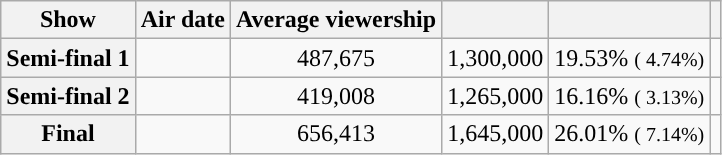<table class="wikitable plainrowheaders" style="text-align:center">
<tr>
<th>Show</th>
<th>Air date</th>
<th>Average viewership</th>
<th></th>
<th></th>
<th></th>
</tr>
<tr>
<th scope="row">Semi-final 1</th>
<td></td>
<td>487,675</td>
<td>1,300,000</td>
<td>19.53% <small>( 4.74%)</small></td>
<td></td>
</tr>
<tr>
<th scope="row">Semi-final 2</th>
<td></td>
<td>419,008</td>
<td>1,265,000</td>
<td>16.16% <small>( 3.13%)</small></td>
<td></td>
</tr>
<tr>
<th scope="row">Final</th>
<td></td>
<td>656,413</td>
<td>1,645,000</td>
<td>26.01% <small>( 7.14%)</small></td>
<td></td>
</tr>
</table>
